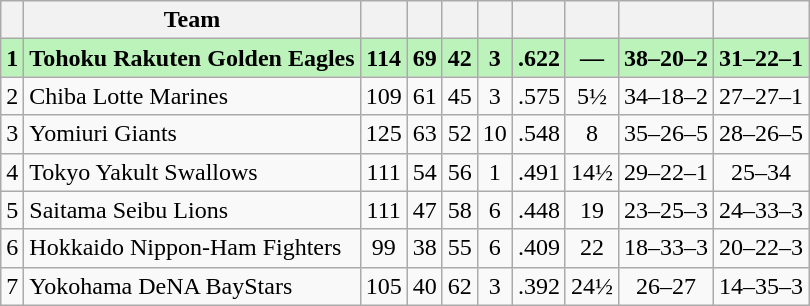<table class="wikitable plainrowheaders" style="text-align:center;">
<tr>
<th scope="col"></th>
<th scope="col">Team</th>
<th scope="col"></th>
<th scope="col"></th>
<th scope="col"></th>
<th scope="col"><a href='#'></a></th>
<th scope="col"><a href='#'></a></th>
<th scope="col"></th>
<th scope="col"></th>
<th scope="col"></th>
</tr>
<tr style="background: #BBF3BB">
<td><strong>1</strong></td>
<td style="text-align:left;"><strong>Tohoku Rakuten Golden Eagles</strong></td>
<td><strong>114</strong></td>
<td><strong>69</strong></td>
<td><strong>42</strong></td>
<td><strong>3</strong></td>
<td><strong>.622</strong></td>
<td><strong>—</strong></td>
<td><strong>38–20–2</strong></td>
<td><strong>31–22–1</strong></td>
</tr>
<tr>
<td>2</td>
<td style="text-align:left;">Chiba Lotte Marines</td>
<td>109</td>
<td>61</td>
<td>45</td>
<td>3</td>
<td>.575</td>
<td>5½</td>
<td>34–18–2</td>
<td>27–27–1</td>
</tr>
<tr>
<td>3</td>
<td style="text-align:left;">Yomiuri Giants</td>
<td>125</td>
<td>63</td>
<td>52</td>
<td>10</td>
<td>.548</td>
<td>8</td>
<td>35–26–5</td>
<td>28–26–5</td>
</tr>
<tr>
<td>4</td>
<td style="text-align:left;">Tokyo Yakult Swallows</td>
<td>111</td>
<td>54</td>
<td>56</td>
<td>1</td>
<td>.491</td>
<td>14½</td>
<td>29–22–1</td>
<td>25–34</td>
</tr>
<tr>
<td>5</td>
<td style="text-align:left;">Saitama Seibu Lions</td>
<td>111</td>
<td>47</td>
<td>58</td>
<td>6</td>
<td>.448</td>
<td>19</td>
<td>23–25–3</td>
<td>24–33–3</td>
</tr>
<tr>
<td>6</td>
<td style="text-align:left;">Hokkaido Nippon-Ham Fighters</td>
<td>99</td>
<td>38</td>
<td>55</td>
<td>6</td>
<td>.409</td>
<td>22</td>
<td>18–33–3</td>
<td>20–22–3</td>
</tr>
<tr>
<td>7</td>
<td style="text-align:left;">Yokohama DeNA BayStars</td>
<td>105</td>
<td>40</td>
<td>62</td>
<td>3</td>
<td>.392</td>
<td>24½</td>
<td>26–27</td>
<td>14–35–3</td>
</tr>
</table>
